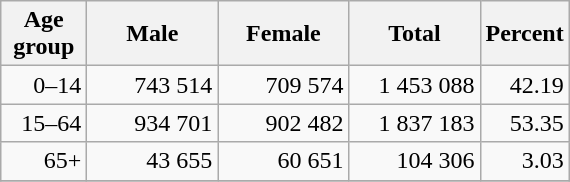<table class="wikitable">
<tr>
<th width="50">Age group</th>
<th width="80pt">Male</th>
<th width="80">Female</th>
<th width="80">Total</th>
<th width="50">Percent</th>
</tr>
<tr>
<td style="text-align:right">0–14</td>
<td style="text-align:right">743 514</td>
<td style="text-align:right">709 574</td>
<td style="text-align:right">1 453 088</td>
<td style="text-align:right">42.19</td>
</tr>
<tr>
<td style="text-align:right">15–64</td>
<td style="text-align:right">934 701</td>
<td style="text-align:right">902 482</td>
<td style="text-align:right">1 837 183</td>
<td style="text-align:right">53.35</td>
</tr>
<tr>
<td style="text-align:right">65+</td>
<td style="text-align:right">43 655</td>
<td style="text-align:right">60 651</td>
<td style="text-align:right">104 306</td>
<td style="text-align:right">3.03</td>
</tr>
<tr>
</tr>
</table>
